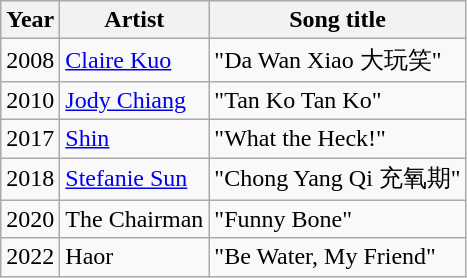<table class="wikitable sortable">
<tr>
<th>Year</th>
<th>Artist</th>
<th>Song title</th>
</tr>
<tr>
<td>2008</td>
<td><a href='#'>Claire Kuo</a></td>
<td>"Da Wan Xiao 大玩笑"</td>
</tr>
<tr>
<td>2010</td>
<td><a href='#'>Jody Chiang</a></td>
<td>"Tan Ko Tan Ko"</td>
</tr>
<tr>
<td>2017</td>
<td><a href='#'>Shin</a></td>
<td>"What the Heck!"</td>
</tr>
<tr>
<td>2018</td>
<td><a href='#'>Stefanie Sun</a></td>
<td>"Chong Yang Qi 充氧期"</td>
</tr>
<tr>
<td>2020</td>
<td>The Chairman</td>
<td>"Funny Bone"</td>
</tr>
<tr>
<td>2022</td>
<td>Haor</td>
<td>"Be Water, My Friend"</td>
</tr>
</table>
